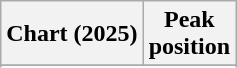<table class="wikitable sortable plainrowheaders" style="text-align:center">
<tr>
<th scope="col">Chart (2025)</th>
<th scope="col">Peak<br>position</th>
</tr>
<tr>
</tr>
<tr>
</tr>
<tr>
</tr>
</table>
